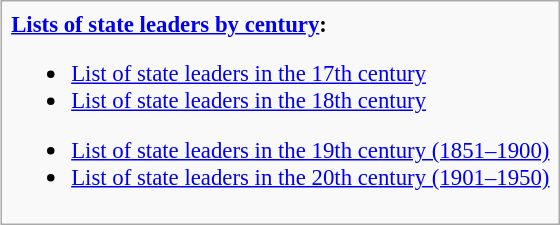<table class="infobox" style="font-size: 95%">
<tr>
<td><strong><a href='#'>Lists of state leaders by century</a>:</strong><br><ul><li><a href='#'>List of state leaders in the 17th century</a></li><li><a href='#'>List of state leaders in the 18th century</a></li></ul>



<ul><li><a href='#'>List of state leaders in the 19th century (1851–1900)</a></li><li><a href='#'>List of state leaders in the 20th century (1901–1950)</a></li></ul></td>
</tr>
</table>
